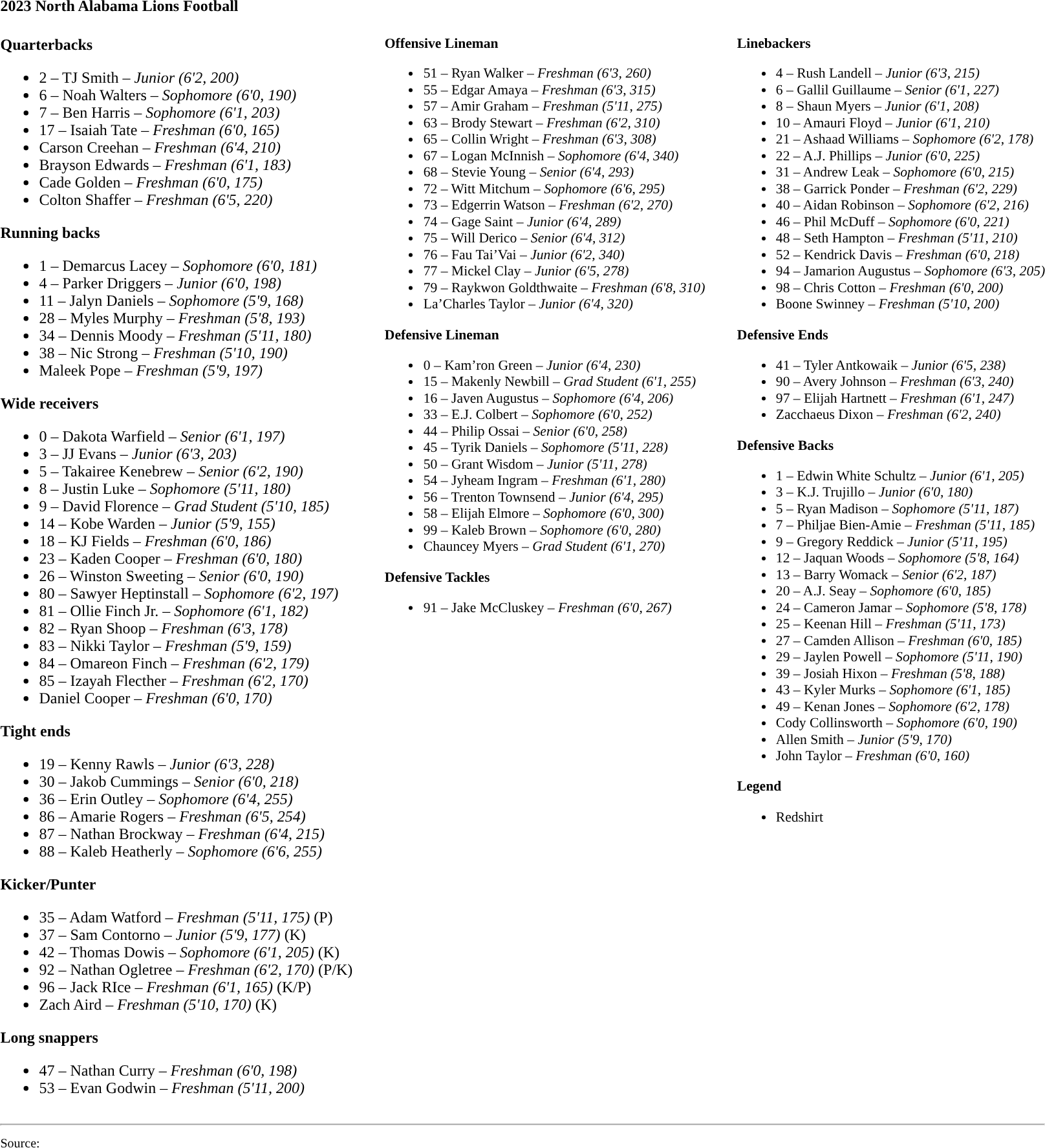<table class="toccolours" style="text-align: left;">
<tr>
<td colspan=11><strong>2023 North Alabama Lions Football</strong></td>
</tr>
<tr>
<td valign="top"><br><strong>Quarterbacks</strong><ul><li>2 – TJ Smith – <em> Junior (6'2, 200)</em></li><li>6 – Noah Walters – <em>Sophomore (6'0, 190)</em></li><li>7 – Ben Harris – <em> Sophomore (6'1, 203)</em></li><li>17 – Isaiah Tate – <em>Freshman (6'0, 165)</em></li><li>Carson Creehan – <em>Freshman (6'4, 210)</em></li><li>Brayson Edwards – <em> Freshman (6'1, 183)</em></li><li>Cade Golden – <em>Freshman (6'0, 175)</em></li><li>Colton Shaffer – <em> Freshman (6'5, 220)</em></li></ul><strong>Running backs</strong><ul><li>1 – Demarcus Lacey – <em>Sophomore (6'0, 181)</em></li><li>4 – Parker Driggers – <em> Junior (6'0, 198)</em></li><li>11 – Jalyn Daniels – <em>Sophomore (5'9, 168)</em></li><li>28 – Myles Murphy – <em> Freshman (5'8, 193)</em></li><li>34 – Dennis Moody – <em>Freshman (5'11, 180)</em></li><li>38 – Nic Strong – <em>Freshman (5'10, 190)</em></li><li>Maleek Pope – <em> Freshman (5'9, 197)</em></li></ul><strong>Wide receivers</strong><ul><li>0 – Dakota Warfield – <em>Senior (6'1, 197)</em></li><li>3 – JJ Evans – <em> Junior (6'3, 203)</em></li><li>5 – Takairee Kenebrew – <em> Senior (6'2, 190)</em></li><li>8 – Justin Luke – <em> Sophomore (5'11, 180)</em></li><li>9 – David Florence – <em>Grad Student (5'10, 185)</em></li><li>14 – Kobe Warden – <em> Junior (5'9, 155)</em></li><li>18 – KJ Fields – <em>Freshman (6'0, 186)</em></li><li>23 – Kaden Cooper – <em>Freshman (6'0, 180)</em></li><li>26 – Winston Sweeting – <em>Senior (6'0, 190)</em></li><li>80 – Sawyer Heptinstall – <em> Sophomore (6'2, 197)</em></li><li>81 – Ollie Finch Jr. – <em> Sophomore (6'1, 182)</em></li><li>82 – Ryan Shoop – <em> Freshman (6'3, 178)</em></li><li>83 – Nikki Taylor – <em> Freshman (5'9, 159)</em></li><li>84 – Omareon Finch – <em>Freshman (6'2, 179)</em></li><li>85 – Izayah Flecther – <em>Freshman (6'2, 170)</em></li><li>Daniel Cooper – <em>Freshman (6'0, 170)</em></li></ul><strong>Tight ends</strong><ul><li>19 – Kenny Rawls – <em> Junior (6'3, 228)</em></li><li>30 – Jakob Cummings – <em> Senior (6'0, 218)</em></li><li>36 – Erin Outley – <em> Sophomore (6'4, 255)</em></li><li>86 – Amarie Rogers – <em>Freshman (6'5, 254)</em></li><li>87 – Nathan Brockway – <em>Freshman (6'4, 215)</em></li><li>88 – Kaleb Heatherly – <em>Sophomore (6'6, 255)</em></li></ul><strong>Kicker/Punter</strong><ul><li>35 – Adam Watford – <em>Freshman (5'11, 175)</em> (P)</li><li>37 – Sam Contorno – <em> Junior (5'9, 177)</em> (K)</li><li>42 – Thomas Dowis – <em> Sophomore (6'1, 205)</em> (K)</li><li>92 – Nathan Ogletree – <em> Freshman (6'2, 170)</em> (P/K)</li><li>96 – Jack RIce – <em>Freshman (6'1, 165)</em> (K/P)</li><li>Zach Aird – <em>Freshman (5'10, 170)</em> (K)</li></ul><strong>Long snappers</strong><ul><li>47 – Nathan Curry – <em>Freshman (6'0, 198)</em></li><li>53 – Evan Godwin – <em> Freshman (5'11, 200)</em></li></ul></td>
<td width="25"> </td>
<td style="font-size:90%; vertical-align:top;"><br><strong>Offensive Lineman</strong><ul><li>51 – Ryan Walker – <em>Freshman (6'3, 260)</em></li><li>55 – Edgar Amaya – <em> Freshman (6'3, 315)</em></li><li>57 – Amir Graham – <em> Freshman (5'11, 275)</em></li><li>63 – Brody Stewart – <em>Freshman (6'2, 310)</em></li><li>65 – Collin Wright – <em> Freshman (6'3, 308)</em></li><li>67 – Logan McInnish – <em> Sophomore (6'4, 340)</em></li><li>68 – Stevie Young – <em>Senior (6'4, 293)</em></li><li>72 – Witt Mitchum – <em> Sophomore (6'6, 295)</em></li><li>73 – Edgerrin Watson – <em> Freshman (6'2, 270)</em></li><li>74 – Gage Saint – <em>Junior (6'4, 289)</em></li><li>75 – Will Derico – <em>Senior (6'4, 312)</em></li><li>76 – Fau Tai’Vai – <em>Junior (6'2, 340)</em></li><li>77 – Mickel Clay – <em>Junior (6'5, 278)</em></li><li>79 – Raykwon Goldthwaite – <em> Freshman (6'8, 310)</em></li><li>La’Charles Taylor – <em>Junior (6'4, 320)</em></li></ul><strong>Defensive Lineman</strong><ul><li>0 – Kam’ron Green – <em>Junior (6'4, 230)</em></li><li>15 – Makenly Newbill – <em>Grad Student (6'1, 255)</em></li><li>16 – Javen Augustus – <em>Sophomore (6'4, 206)</em></li><li>33 – E.J. Colbert – <em> Sophomore (6'0, 252)</em></li><li>44 – Philip Ossai – <em>Senior (6'0, 258)</em></li><li>45 – Tyrik Daniels – <em> Sophomore (5'11, 228)</em></li><li>50 – Grant Wisdom – <em> Junior (5'11, 278)</em></li><li>54 – Jyheam Ingram – <em>Freshman (6'1, 280)</em></li><li>56 – Trenton Townsend – <em>Junior (6'4, 295)</em></li><li>58 – Elijah Elmore – <em> Sophomore (6'0, 300)</em></li><li>99 – Kaleb Brown – <em>Sophomore (6'0, 280)</em></li><li>Chauncey Myers – <em>Grad Student (6'1, 270)</em></li></ul><strong>Defensive Tackles</strong><ul><li>91 – Jake McCluskey – <em> Freshman (6'0, 267)</em></li></ul></td>
<td width="25"> </td>
<td style="font-size:90%; vertical-align:top;"><br><strong>Linebackers</strong><ul><li>4 – Rush Landell – <em> Junior (6'3, 215)</em></li><li>6 – Gallil Guillaume – <em>Senior (6'1, 227)</em></li><li>8 – Shaun Myers – <em>Junior (6'1, 208)</em></li><li>10 – Amauri Floyd – <em>Junior (6'1, 210)</em></li><li>21 – Ashaad Williams – <em> Sophomore (6'2, 178)</em></li><li>22 – A.J. Phillips – <em>Junior (6'0, 225)</em></li><li>31 – Andrew Leak – <em> Sophomore (6'0, 215)</em></li><li>38 – Garrick Ponder – <em> Freshman (6'2, 229)</em></li><li>40 – Aidan Robinson – <em> Sophomore (6'2, 216)</em></li><li>46 – Phil McDuff – <em> Sophomore (6'0, 221)</em></li><li>48 – Seth Hampton – <em>Freshman (5'11, 210)</em></li><li>52 – Kendrick Davis – <em>Freshman (6'0, 218)</em></li><li>94 – Jamarion Augustus – <em>Sophomore (6'3, 205)</em></li><li>98 – Chris Cotton – <em>Freshman (6'0, 200)</em></li><li>Boone Swinney – <em> Freshman (5'10, 200)</em></li></ul><strong>Defensive Ends</strong><ul><li>41 – Tyler Antkowaik – <em> Junior (6'5, 238)</em></li><li>90 – Avery Johnson – <em>Freshman (6'3, 240)</em></li><li>97 – Elijah Hartnett – <em> Freshman (6'1, 247)</em></li><li>Zacchaeus Dixon – <em>Freshman (6'2, 240)</em></li></ul><strong>Defensive Backs</strong><ul><li>1 – Edwin White Schultz – <em> Junior (6'1, 205)</em></li><li>3 – K.J. Trujillo – <em> Junior (6'0, 180)</em></li><li>5 – Ryan Madison – <em>Sophomore (5'11, 187)</em></li><li>7 – Philjae Bien-Amie – <em> Freshman (5'11, 185)</em></li><li>9 – Gregory Reddick – <em> Junior (5'11, 195)</em></li><li>12 – Jaquan Woods  – <em> Sophomore (5'8, 164)</em></li><li>13 – Barry Womack – <em>Senior (6'2, 187)</em></li><li>20 – A.J. Seay – <em> Sophomore (6'0, 185)</em></li><li>24 – Cameron Jamar – <em> Sophomore (5'8, 178)</em></li><li>25 – Keenan Hill – <em> Freshman (5'11, 173)</em></li><li>27 – Camden Allison – <em>Freshman (6'0, 185)</em></li><li>29 – Jaylen Powell – <em>Sophomore (5'11, 190)</em></li><li>39 – Josiah Hixon – <em>Freshman (5'8, 188)</em></li><li>43 – Kyler Murks – <em>Sophomore (6'1, 185)</em></li><li>49 – Kenan Jones – <em>Sophomore (6'2, 178)</em></li><li>Cody Collinsworth – <em> Sophomore (6'0, 190)</em></li><li>Allen Smith – <em> Junior (5'9, 170)</em></li><li>John Taylor – <em>Freshman (6'0, 160)</em></li></ul><strong>Legend</strong><ul><li> Redshirt</li></ul></td>
</tr>
<tr>
<td colspan="7"><hr><small>Source:</small></td>
</tr>
</table>
